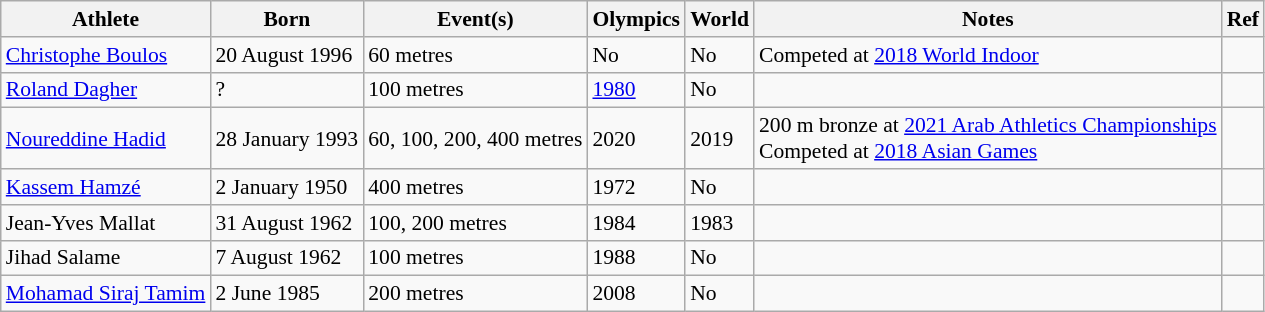<table class=wikitable style=font-size:90%>
<tr>
<th>Athlete</th>
<th>Born</th>
<th>Event(s)</th>
<th>Olympics</th>
<th>World</th>
<th>Notes</th>
<th>Ref</th>
</tr>
<tr>
<td><a href='#'>Christophe Boulos</a></td>
<td>20 August 1996</td>
<td>60 metres</td>
<td>No</td>
<td>No</td>
<td>Competed at <a href='#'>2018 World Indoor</a></td>
<td></td>
</tr>
<tr>
<td><a href='#'>Roland Dagher</a></td>
<td>?</td>
<td>100 metres</td>
<td><a href='#'>1980</a></td>
<td>No</td>
<td></td>
<td></td>
</tr>
<tr>
<td><a href='#'>Noureddine Hadid</a></td>
<td>28 January 1993</td>
<td>60, 100, 200, 400 metres</td>
<td>2020</td>
<td>2019</td>
<td>200 m bronze at <a href='#'>2021 Arab Athletics Championships</a><br>Competed at <a href='#'>2018 Asian Games</a></td>
<td></td>
</tr>
<tr>
<td><a href='#'>Kassem Hamzé</a></td>
<td>2 January 1950</td>
<td>400 metres</td>
<td>1972</td>
<td>No</td>
<td></td>
<td></td>
</tr>
<tr>
<td>Jean-Yves Mallat</td>
<td>31 August 1962</td>
<td>100, 200 metres</td>
<td>1984</td>
<td>1983</td>
<td></td>
<td></td>
</tr>
<tr>
<td>Jihad Salame</td>
<td>7 August 1962</td>
<td>100 metres</td>
<td>1988</td>
<td>No</td>
<td></td>
<td></td>
</tr>
<tr>
<td><a href='#'>Mohamad Siraj Tamim</a></td>
<td>2 June 1985</td>
<td>200 metres</td>
<td>2008</td>
<td>No</td>
<td></td>
<td></td>
</tr>
</table>
